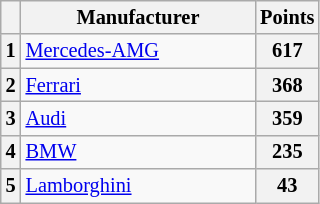<table class="wikitable" style="font-size: 85%;">
<tr>
<th></th>
<th>Manufacturer</th>
<th>Points</th>
</tr>
<tr>
<th>1</th>
<td width="150px"> <a href='#'>Mercedes-AMG</a></td>
<th>617</th>
</tr>
<tr>
<th>2</th>
<td> <a href='#'>Ferrari</a></td>
<th>368</th>
</tr>
<tr>
<th>3</th>
<td> <a href='#'>Audi</a></td>
<th>359</th>
</tr>
<tr>
<th>4</th>
<td> <a href='#'>BMW</a></td>
<th>235</th>
</tr>
<tr>
<th>5</th>
<td> <a href='#'>Lamborghini</a></td>
<th>43</th>
</tr>
</table>
